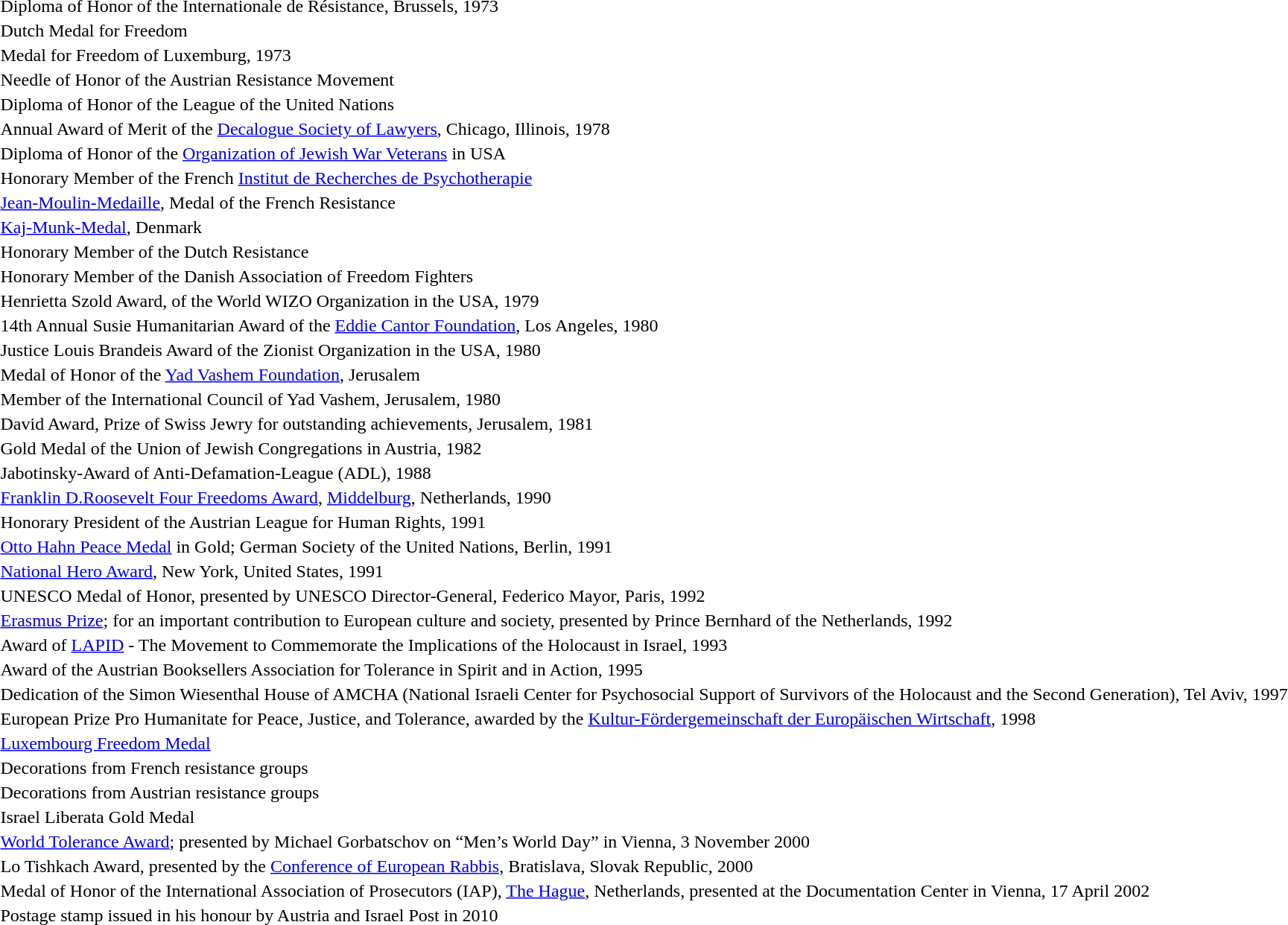<table>
<tr>
<td>Diploma of Honor of the Internationale de Résistance, Brussels, 1973</td>
</tr>
<tr>
<td>Dutch Medal for Freedom</td>
</tr>
<tr>
<td>Medal for Freedom of Luxemburg, 1973</td>
</tr>
<tr>
<td>Needle of Honor of the Austrian Resistance Movement</td>
</tr>
<tr>
<td>Diploma of Honor of the League of the United Nations</td>
</tr>
<tr>
<td>Annual Award of Merit of the <a href='#'>Decalogue Society of Lawyers</a>, Chicago, Illinois, 1978</td>
</tr>
<tr>
<td>Diploma of Honor of the <a href='#'>Organization of Jewish War Veterans</a> in USA</td>
</tr>
<tr>
<td>Honorary Member of the French <a href='#'>Institut de Recherches de Psychotherapie</a></td>
</tr>
<tr>
<td><a href='#'>Jean-Moulin-Medaille</a>, Medal of the French Resistance</td>
</tr>
<tr>
<td><a href='#'>Kaj-Munk-Medal</a>, Denmark</td>
</tr>
<tr>
<td>Honorary Member of the Dutch Resistance</td>
</tr>
<tr>
<td>Honorary Member of the Danish Association of Freedom Fighters</td>
</tr>
<tr>
<td>Henrietta Szold Award, of the World WIZO Organization in the USA, 1979</td>
</tr>
<tr>
<td>14th Annual Susie Humanitarian Award of the <a href='#'>Eddie Cantor Foundation</a>, Los Angeles, 1980</td>
</tr>
<tr>
<td>Justice Louis Brandeis Award of the Zionist Organization in the USA, 1980</td>
</tr>
<tr>
<td>Medal of Honor of the <a href='#'>Yad Vashem Foundation</a>, Jerusalem</td>
</tr>
<tr>
<td>Member of the International Council of Yad Vashem, Jerusalem, 1980</td>
</tr>
<tr>
<td>David Award, Prize of Swiss Jewry for outstanding achievements, Jerusalem, 1981</td>
</tr>
<tr>
<td>Gold Medal of the Union of Jewish Congregations in Austria, 1982</td>
</tr>
<tr>
<td>Jabotinsky-Award of Anti-Defamation-League (ADL), 1988</td>
</tr>
<tr>
<td><a href='#'>Franklin D.Roosevelt Four Freedoms Award</a>, <a href='#'>Middelburg</a>, Netherlands, 1990</td>
</tr>
<tr>
<td>Honorary President of the Austrian League for Human Rights, 1991</td>
</tr>
<tr>
<td><a href='#'>Otto Hahn Peace Medal</a> in Gold; German Society of the United Nations, Berlin, 1991</td>
</tr>
<tr>
<td><a href='#'>National Hero Award</a>, New York, United States, 1991</td>
</tr>
<tr>
<td>UNESCO Medal of Honor, presented by UNESCO Director-General, Federico Mayor, Paris, 1992</td>
</tr>
<tr>
<td><a href='#'>Erasmus Prize</a>; for an important contribution to European culture and society, presented by Prince Bernhard of the Netherlands, 1992</td>
</tr>
<tr>
<td>Award of <a href='#'>LAPID</a> - The Movement to Commemorate the Implications of the Holocaust in Israel, 1993</td>
</tr>
<tr>
<td>Award of the Austrian Booksellers Association for Tolerance in Spirit and in Action, 1995</td>
</tr>
<tr>
<td>Dedication of the Simon Wiesenthal House of AMCHA (National Israeli Center for Psychosocial Support of Survivors of the Holocaust and the Second Generation), Tel Aviv, 1997</td>
</tr>
<tr>
<td>European Prize Pro Humanitate for Peace, Justice, and Tolerance, awarded by the <a href='#'>Kultur-Fördergemeinschaft der Europäischen Wirtschaft</a>, 1998</td>
</tr>
<tr>
<td><a href='#'>Luxembourg Freedom Medal</a></td>
</tr>
<tr>
<td>Decorations from French resistance groups</td>
</tr>
<tr>
<td>Decorations from Austrian resistance groups</td>
</tr>
<tr>
<td>Israel Liberata Gold Medal</td>
</tr>
<tr>
<td><a href='#'>World Tolerance Award</a>; presented by Michael Gorbatschov on “Men’s World Day” in Vienna, 3 November 2000</td>
</tr>
<tr>
<td>Lo Tishkach Award, presented by the <a href='#'>Conference of European Rabbis</a>, Bratislava, Slovak Republic, 2000</td>
</tr>
<tr>
<td>Medal of Honor of the International Association of Prosecutors (IAP), <a href='#'>The Hague</a>, Netherlands, presented at the Documentation Center in Vienna, 17 April 2002</td>
</tr>
<tr>
<td>Postage stamp issued in his honour by Austria and Israel Post in 2010 </td>
</tr>
</table>
